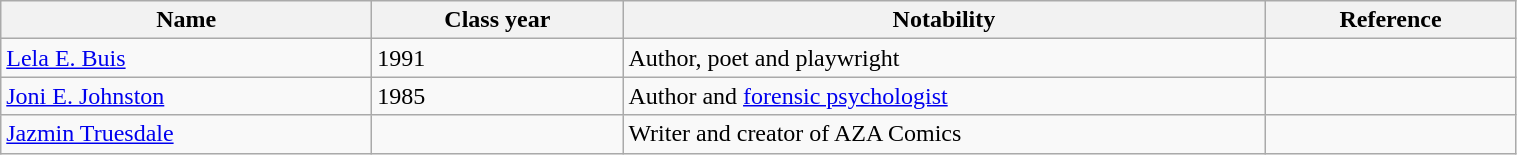<table class="wikitable sortable" style="width: 80%;">
<tr valign="top">
<th style="width: 15em;">Name</th>
<th style="width: 10em;">Class year</th>
<th>Notability</th>
<th class="unsortable"  style="width: 10em;">Reference</th>
</tr>
<tr>
<td><a href='#'>Lela E. Buis</a></td>
<td>1991</td>
<td>Author, poet and playwright</td>
<td></td>
</tr>
<tr>
<td><a href='#'>Joni E. Johnston</a></td>
<td>1985</td>
<td>Author and <a href='#'>forensic psychologist</a></td>
<td></td>
</tr>
<tr>
<td><a href='#'>Jazmin Truesdale</a></td>
<td></td>
<td>Writer and creator of AZA Comics</td>
<td></td>
</tr>
</table>
